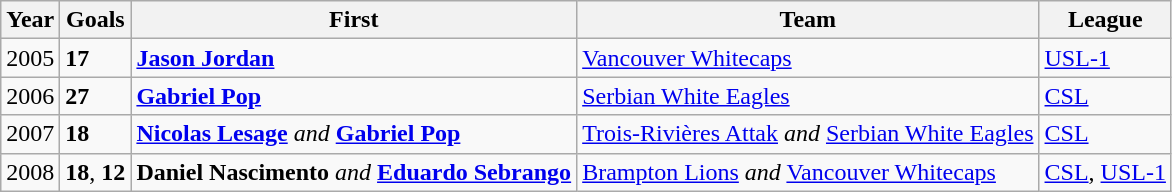<table class="wikitable">
<tr>
<th>Year</th>
<th>Goals</th>
<th>First</th>
<th>Team</th>
<th>League</th>
</tr>
<tr>
<td>2005</td>
<td><strong>17</strong></td>
<td><strong><a href='#'>Jason Jordan</a></strong></td>
<td><a href='#'>Vancouver Whitecaps</a></td>
<td><a href='#'>USL-1</a></td>
</tr>
<tr>
<td>2006</td>
<td><strong>27</strong></td>
<td><strong><a href='#'>Gabriel Pop</a></strong></td>
<td><a href='#'>Serbian White Eagles</a></td>
<td><a href='#'>CSL</a></td>
</tr>
<tr>
<td>2007</td>
<td><strong>18</strong></td>
<td><strong><a href='#'>Nicolas Lesage</a></strong> <em>and</em> <strong><a href='#'>Gabriel Pop</a></strong></td>
<td><a href='#'>Trois-Rivières Attak</a> <em>and</em> <a href='#'>Serbian White Eagles</a></td>
<td><a href='#'>CSL</a></td>
</tr>
<tr>
<td>2008</td>
<td><strong>18</strong>, <strong>12</strong></td>
<td><strong>Daniel Nascimento</strong> <em>and</em> <strong><a href='#'>Eduardo Sebrango</a></strong></td>
<td><a href='#'>Brampton Lions</a> <em>and</em> <a href='#'>Vancouver Whitecaps</a></td>
<td><a href='#'>CSL</a>, <a href='#'>USL-1</a></td>
</tr>
</table>
